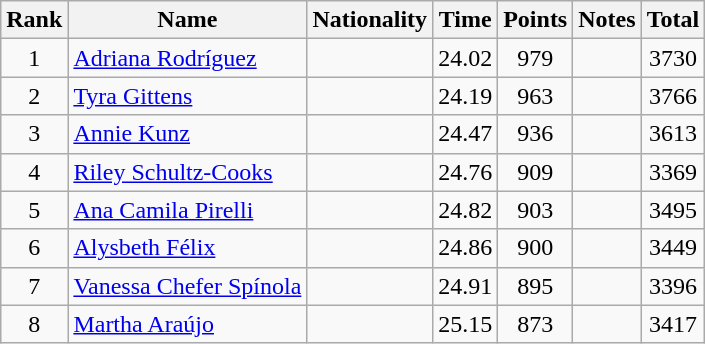<table class="wikitable sortable" style="text-align:center">
<tr>
<th>Rank</th>
<th>Name</th>
<th>Nationality</th>
<th>Time</th>
<th>Points</th>
<th>Notes</th>
<th>Total</th>
</tr>
<tr>
<td>1</td>
<td align=left><a href='#'>Adriana Rodríguez</a></td>
<td align=left></td>
<td>24.02</td>
<td>979</td>
<td><strong></strong></td>
<td>3730</td>
</tr>
<tr>
<td>2</td>
<td align=left><a href='#'>Tyra Gittens</a></td>
<td align=left></td>
<td>24.19</td>
<td>963</td>
<td></td>
<td>3766</td>
</tr>
<tr>
<td>3</td>
<td align=left><a href='#'>Annie Kunz</a></td>
<td align=left></td>
<td>24.47</td>
<td>936</td>
<td></td>
<td>3613</td>
</tr>
<tr>
<td>4</td>
<td align=left><a href='#'>Riley Schultz-Cooks</a></td>
<td align=left></td>
<td>24.76</td>
<td>909</td>
<td></td>
<td>3369</td>
</tr>
<tr>
<td>5</td>
<td align=left><a href='#'>Ana Camila Pirelli</a></td>
<td align=left></td>
<td>24.82</td>
<td>903</td>
<td><strong></strong></td>
<td>3495</td>
</tr>
<tr>
<td>6</td>
<td align=left><a href='#'>Alysbeth Félix</a></td>
<td align=left></td>
<td>24.86</td>
<td>900</td>
<td></td>
<td>3449</td>
</tr>
<tr>
<td>7</td>
<td align=left><a href='#'>Vanessa Chefer Spínola</a></td>
<td align=left></td>
<td>24.91</td>
<td>895</td>
<td></td>
<td>3396</td>
</tr>
<tr>
<td>8</td>
<td align=left><a href='#'>Martha Araújo</a></td>
<td align=left></td>
<td>25.15</td>
<td>873</td>
<td><strong></strong></td>
<td>3417</td>
</tr>
</table>
